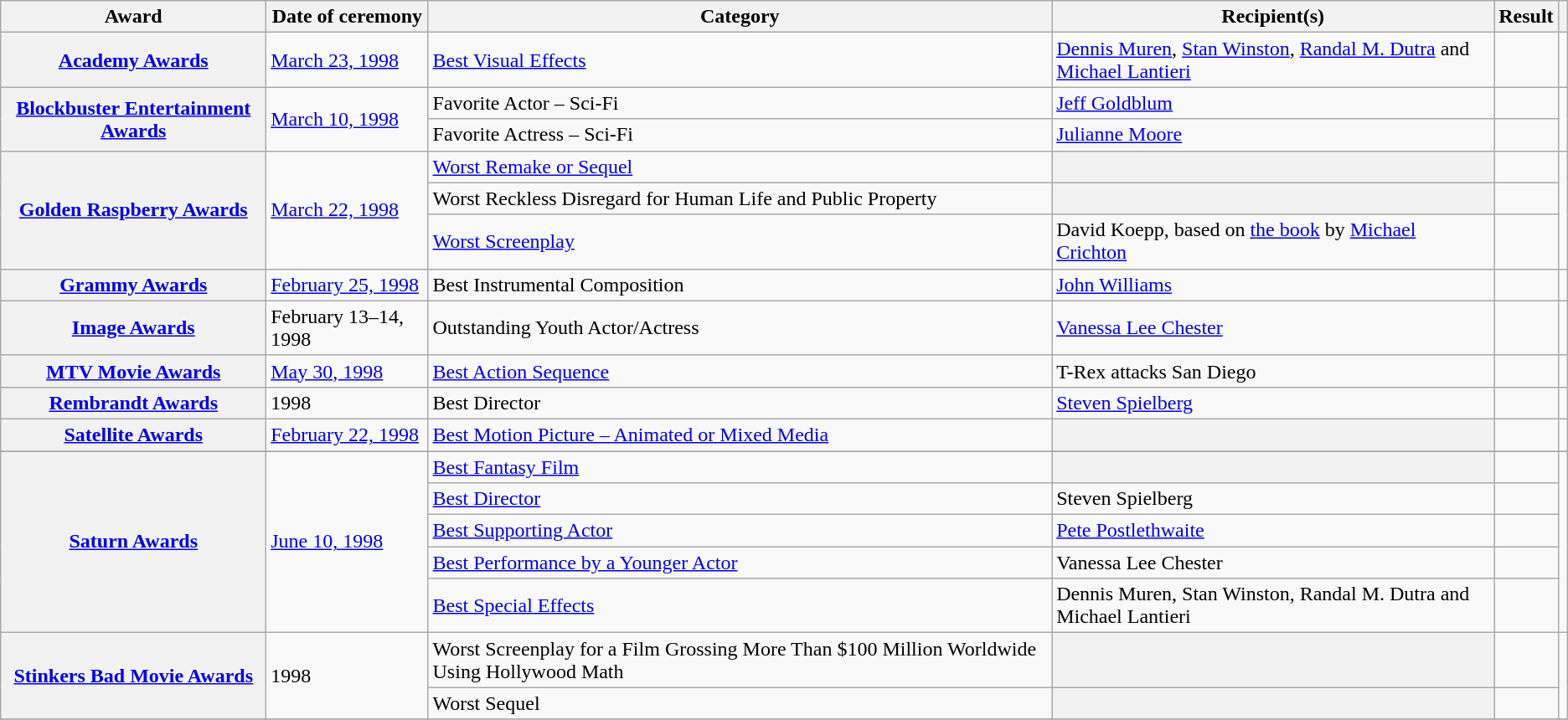<table class="wikitable plainrowheaders sortable">
<tr>
<th scope="col">Award</th>
<th scope="col">Date of ceremony</th>
<th scope="col">Category</th>
<th scope="col">Recipient(s)</th>
<th scope="col">Result</th>
<th scope="col" class="unsortable"></th>
</tr>
<tr>
<th scope="row"><a href='#'>Academy Awards</a></th>
<td><a href='#'>March 23, 1998</a></td>
<td><a href='#'>Best Visual Effects</a></td>
<td><a href='#'>Dennis Muren</a>, <a href='#'>Stan Winston</a>, <a href='#'>Randal M. Dutra</a> and <a href='#'>Michael Lantieri</a></td>
<td></td>
<td></td>
</tr>
<tr>
<th scope="row" rowspan=2><a href='#'>Blockbuster Entertainment Awards</a></th>
<td rowspan=2><a href='#'>March 10, 1998</a></td>
<td>Favorite Actor – Sci-Fi</td>
<td><a href='#'>Jeff Goldblum</a></td>
<td></td>
<td rowspan=2></td>
</tr>
<tr>
<td>Favorite Actress – Sci-Fi</td>
<td><a href='#'>Julianne Moore</a></td>
<td></td>
</tr>
<tr>
<th scope="row" rowspan=3><a href='#'>Golden Raspberry Awards</a></th>
<td rowspan=3><a href='#'>March 22, 1998</a></td>
<td><a href='#'>Worst Remake or Sequel</a></td>
<th></th>
<td></td>
<td rowspan=3></td>
</tr>
<tr>
<td>Worst Reckless Disregard for Human Life and Public Property</td>
<th></th>
<td></td>
</tr>
<tr>
<td><a href='#'>Worst Screenplay</a></td>
<td>David Koepp, based on <a href='#'>the book</a> by <a href='#'>Michael Crichton</a></td>
<td></td>
</tr>
<tr>
<th scope="row"><a href='#'>Grammy Awards</a></th>
<td><a href='#'>February 25, 1998</a></td>
<td>Best Instrumental Composition</td>
<td><a href='#'>John Williams</a></td>
<td></td>
<td></td>
</tr>
<tr>
<th scope="row"><a href='#'>Image Awards</a></th>
<td>February 13–14, 1998</td>
<td>Outstanding Youth Actor/Actress</td>
<td><a href='#'>Vanessa Lee Chester</a></td>
<td></td>
<td></td>
</tr>
<tr>
<th scope="row"><a href='#'>MTV Movie Awards</a></th>
<td><a href='#'>May 30, 1998</a></td>
<td><a href='#'>Best Action Sequence</a></td>
<td>T-Rex attacks San Diego</td>
<td></td>
<td></td>
</tr>
<tr>
<th scope="row"><a href='#'>Rembrandt Awards</a></th>
<td>1998</td>
<td>Best Director</td>
<td><a href='#'>Steven Spielberg</a></td>
<td></td>
<td></td>
</tr>
<tr>
<th scope="row"><a href='#'>Satellite Awards</a></th>
<td><a href='#'>February 22, 1998</a></td>
<td><a href='#'>Best Motion Picture – Animated or Mixed Media</a></td>
<th></th>
<td></td>
<td></td>
</tr>
<tr>
</tr>
<tr>
<th scope="row" rowspan="5"><a href='#'>Saturn Awards</a></th>
<td rowspan="5"><a href='#'>June 10, 1998</a></td>
<td><a href='#'>Best Fantasy Film</a></td>
<th></th>
<td></td>
<td style="text-align:center;" rowspan="5"></td>
</tr>
<tr>
<td><a href='#'>Best Director</a></td>
<td>Steven Spielberg</td>
<td></td>
</tr>
<tr>
<td><a href='#'>Best Supporting Actor</a></td>
<td><a href='#'>Pete Postlethwaite</a></td>
<td></td>
</tr>
<tr>
<td><a href='#'>Best Performance by a Younger Actor</a></td>
<td>Vanessa Lee Chester</td>
<td></td>
</tr>
<tr>
<td><a href='#'>Best Special Effects</a></td>
<td>Dennis Muren, Stan Winston, Randal M. Dutra and Michael Lantieri</td>
<td></td>
</tr>
<tr>
<th scope="row" rowspan=2><a href='#'>Stinkers Bad Movie Awards</a></th>
<td rowspan=2>1998</td>
<td>Worst Screenplay for a Film Grossing More Than $100 Million Worldwide Using Hollywood Math</td>
<th></th>
<td></td>
<td rowspan=2></td>
</tr>
<tr>
<td>Worst Sequel</td>
<th></th>
<td></td>
</tr>
<tr>
</tr>
</table>
